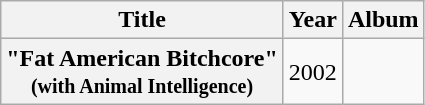<table class="wikitable plainrowheaders" style="text-align:center;">
<tr>
<th scope="col">Title</th>
<th scope="col">Year</th>
<th scope="col">Album</th>
</tr>
<tr>
<th scope="row">"Fat American Bitchcore"<br><small>(with Animal Intelligence)</small></th>
<td>2002</td>
<td></td>
</tr>
</table>
